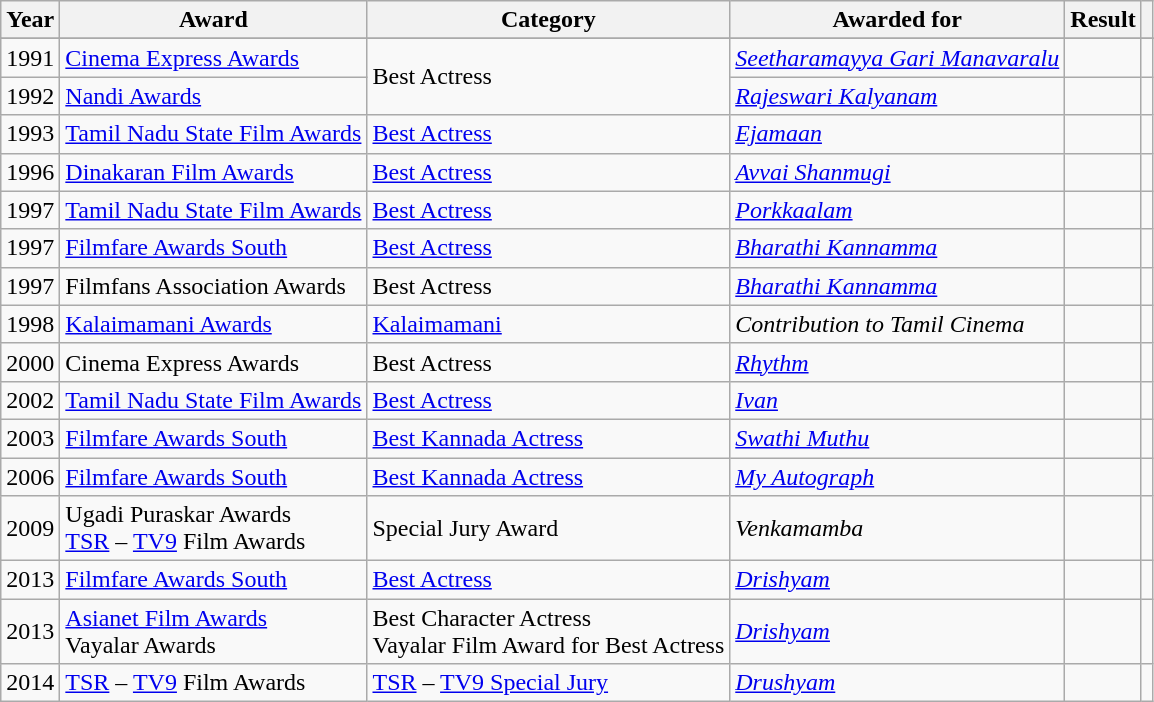<table class="wikitable sortable">
<tr>
<th>Year</th>
<th>Award</th>
<th>Category</th>
<th>Awarded for</th>
<th>Result</th>
<th></th>
</tr>
<tr>
</tr>
<tr>
<td>1991</td>
<td><a href='#'>Cinema Express Awards</a></td>
<td rowspan="2">Best Actress</td>
<td><em><a href='#'>Seetharamayya Gari Manavaralu</a></em></td>
<td></td>
<td></td>
</tr>
<tr>
<td>1992</td>
<td><a href='#'>Nandi Awards</a></td>
<td><em><a href='#'>Rajeswari Kalyanam</a></em></td>
<td></td>
<td></td>
</tr>
<tr>
<td>1993</td>
<td><a href='#'>Tamil Nadu State Film Awards</a></td>
<td><a href='#'>Best Actress</a></td>
<td><em><a href='#'>Ejamaan</a></em></td>
<td></td>
<td></td>
</tr>
<tr>
<td>1996</td>
<td><a href='#'>Dinakaran Film Awards</a></td>
<td><a href='#'>Best Actress</a></td>
<td><em><a href='#'>Avvai Shanmugi</a></em></td>
<td></td>
<td></td>
</tr>
<tr>
<td>1997</td>
<td><a href='#'>Tamil Nadu State Film Awards</a></td>
<td><a href='#'>Best Actress</a></td>
<td><em><a href='#'>Porkkaalam</a></em></td>
<td></td>
<td></td>
</tr>
<tr>
<td>1997</td>
<td><a href='#'>Filmfare Awards South</a></td>
<td><a href='#'>Best Actress</a></td>
<td><em><a href='#'>Bharathi Kannamma</a></em></td>
<td></td>
<td></td>
</tr>
<tr>
<td>1997</td>
<td>Filmfans Association Awards</td>
<td>Best Actress</td>
<td><em><a href='#'>Bharathi Kannamma</a></em></td>
<td></td>
<td></td>
</tr>
<tr>
<td>1998</td>
<td><a href='#'>Kalaimamani Awards</a></td>
<td><a href='#'>Kalaimamani</a></td>
<td><em>Contribution to Tamil Cinema</em></td>
<td></td>
<td></td>
</tr>
<tr>
<td>2000</td>
<td>Cinema Express Awards</td>
<td>Best Actress</td>
<td><em><a href='#'>Rhythm</a></em></td>
<td></td>
<td></td>
</tr>
<tr>
<td>2002</td>
<td><a href='#'>Tamil Nadu State Film Awards</a></td>
<td><a href='#'>Best Actress</a></td>
<td><em><a href='#'>Ivan</a></em></td>
<td></td>
<td></td>
</tr>
<tr>
<td>2003</td>
<td><a href='#'>Filmfare Awards South</a></td>
<td><a href='#'>Best Kannada Actress</a></td>
<td><em><a href='#'>Swathi Muthu</a></em></td>
<td></td>
<td></td>
</tr>
<tr>
<td>2006</td>
<td><a href='#'>Filmfare Awards South</a></td>
<td><a href='#'>Best Kannada Actress</a></td>
<td><em><a href='#'>My Autograph</a></em></td>
<td></td>
<td></td>
</tr>
<tr>
<td>2009</td>
<td>Ugadi Puraskar Awards<br><a href='#'>TSR</a> – <a href='#'>TV9</a> Film Awards</td>
<td>Special Jury Award</td>
<td><em>Venkamamba</em></td>
<td></td>
<td></td>
</tr>
<tr>
<td>2013</td>
<td><a href='#'>Filmfare Awards South</a></td>
<td><a href='#'>Best Actress</a></td>
<td><em><a href='#'>Drishyam</a></em></td>
<td></td>
<td></td>
</tr>
<tr>
<td>2013</td>
<td><a href='#'>Asianet Film Awards</a><br>Vayalar Awards</td>
<td>Best Character Actress<br>Vayalar Film Award for Best Actress</td>
<td><em><a href='#'>Drishyam</a></em></td>
<td></td>
<td></td>
</tr>
<tr>
<td>2014</td>
<td><a href='#'>TSR</a> – <a href='#'>TV9</a> Film Awards</td>
<td><a href='#'>TSR</a> – <a href='#'>TV9 Special Jury</a></td>
<td><em><a href='#'>Drushyam</a></em></td>
<td></td>
<td></td>
</tr>
</table>
